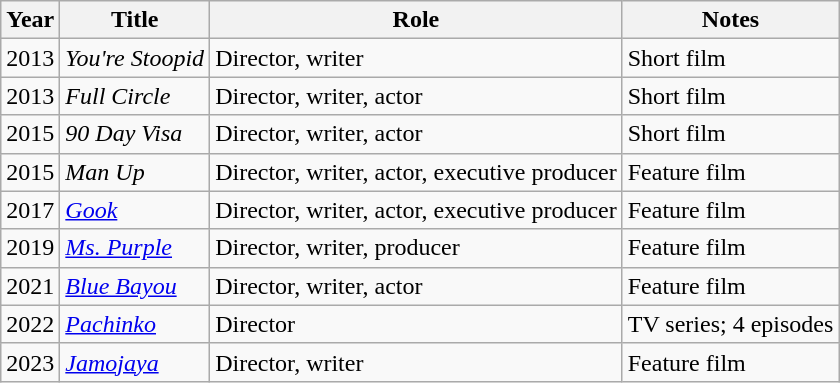<table class="wikitable sortable">
<tr>
<th>Year</th>
<th>Title</th>
<th>Role</th>
<th class="unsortable">Notes</th>
</tr>
<tr>
<td>2013</td>
<td><em>You're Stoopid</em></td>
<td>Director, writer</td>
<td>Short film</td>
</tr>
<tr>
<td>2013</td>
<td><em>Full Circle</em></td>
<td>Director, writer, actor</td>
<td>Short film</td>
</tr>
<tr>
<td>2015</td>
<td><em>90 Day Visa</em></td>
<td>Director, writer, actor</td>
<td>Short film</td>
</tr>
<tr>
<td>2015</td>
<td><em>Man Up</em></td>
<td>Director, writer, actor, executive producer</td>
<td>Feature film</td>
</tr>
<tr>
<td>2017</td>
<td><em><a href='#'>Gook</a></em></td>
<td>Director, writer, actor, executive producer</td>
<td>Feature film</td>
</tr>
<tr>
<td>2019</td>
<td><em><a href='#'>Ms. Purple</a></em></td>
<td>Director, writer, producer</td>
<td>Feature film</td>
</tr>
<tr>
<td>2021</td>
<td><em><a href='#'>Blue Bayou</a></em></td>
<td>Director, writer, actor</td>
<td>Feature film</td>
</tr>
<tr>
<td>2022</td>
<td><em><a href='#'>Pachinko</a></em></td>
<td>Director</td>
<td>TV series; 4 episodes</td>
</tr>
<tr>
<td>2023</td>
<td><em><a href='#'>Jamojaya</a></em></td>
<td>Director, writer</td>
<td>Feature film</td>
</tr>
</table>
